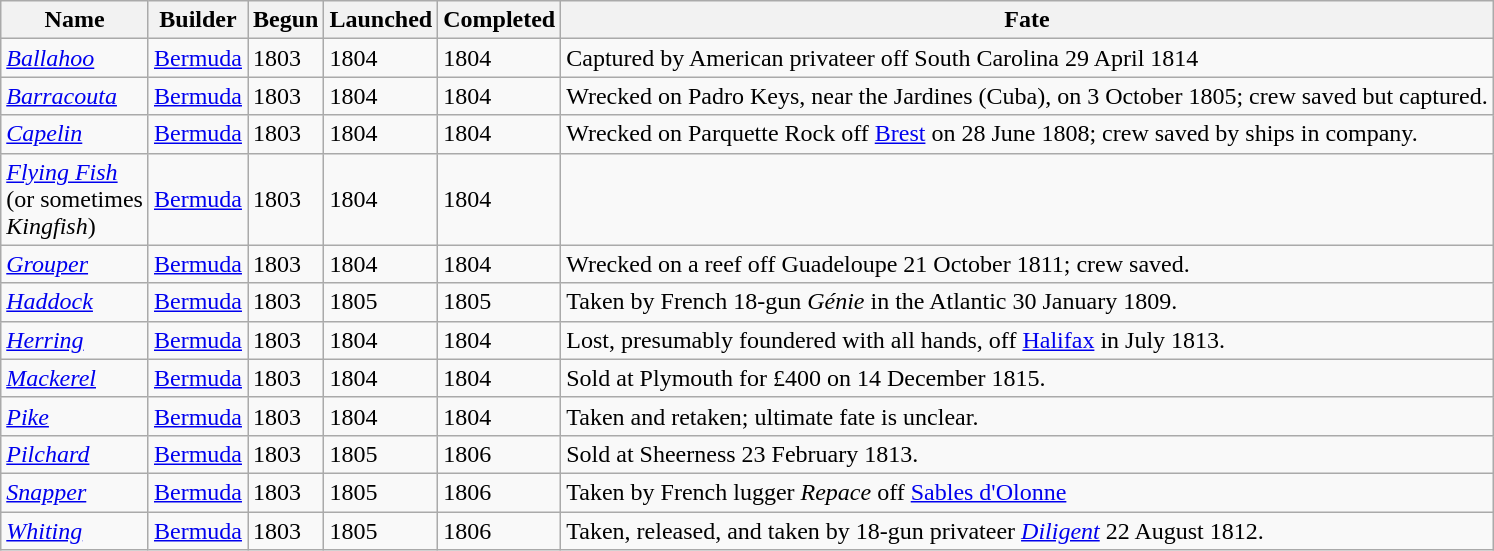<table class="wikitable">
<tr>
<th>Name</th>
<th>Builder</th>
<th>Begun</th>
<th>Launched</th>
<th>Completed</th>
<th>Fate</th>
</tr>
<tr>
<td><a href='#'><em>Ballahoo</em></a></td>
<td><a href='#'>Bermuda</a></td>
<td>1803</td>
<td>1804</td>
<td>1804</td>
<td>Captured by American privateer off South Carolina 29 April 1814</td>
</tr>
<tr>
<td><a href='#'><em>Barracouta</em></a></td>
<td><a href='#'>Bermuda</a></td>
<td>1803</td>
<td>1804</td>
<td>1804</td>
<td>Wrecked on Padro Keys, near the Jardines (Cuba), on 3 October 1805; crew saved but captured.</td>
</tr>
<tr>
<td><a href='#'><em>Capelin</em></a></td>
<td><a href='#'>Bermuda</a></td>
<td>1803</td>
<td>1804</td>
<td>1804</td>
<td>Wrecked on Parquette Rock off <a href='#'>Brest</a> on 28 June 1808; crew saved by ships in company.</td>
</tr>
<tr>
<td><a href='#'><em>Flying Fish</em></a> <br>(or sometimes<br><em>Kingfish</em>)</td>
<td><a href='#'>Bermuda</a></td>
<td>1803</td>
<td>1804</td>
<td>1804</td>
<td></td>
</tr>
<tr>
<td><a href='#'><em>Grouper</em></a></td>
<td><a href='#'>Bermuda</a></td>
<td>1803</td>
<td>1804</td>
<td>1804</td>
<td>Wrecked on a reef off Guadeloupe 21 October 1811; crew saved.</td>
</tr>
<tr>
<td><a href='#'><em>Haddock</em></a></td>
<td><a href='#'>Bermuda</a></td>
<td>1803</td>
<td>1805</td>
<td>1805</td>
<td>Taken by French 18-gun <em>Génie</em> in the Atlantic 30 January 1809.</td>
</tr>
<tr>
<td><a href='#'><em>Herring</em></a></td>
<td><a href='#'>Bermuda</a></td>
<td>1803</td>
<td>1804</td>
<td>1804</td>
<td>Lost, presumably foundered with all hands, off <a href='#'>Halifax</a> in July 1813.</td>
</tr>
<tr>
<td><a href='#'><em>Mackerel</em></a></td>
<td><a href='#'>Bermuda</a></td>
<td>1803</td>
<td>1804</td>
<td>1804</td>
<td>Sold at Plymouth for £400 on 14 December 1815.</td>
</tr>
<tr>
<td><a href='#'><em>Pike</em></a></td>
<td><a href='#'>Bermuda</a></td>
<td>1803</td>
<td>1804</td>
<td>1804</td>
<td>Taken and retaken; ultimate fate is unclear.</td>
</tr>
<tr>
<td><a href='#'><em>Pilchard</em></a></td>
<td><a href='#'>Bermuda</a></td>
<td>1803</td>
<td>1805</td>
<td>1806</td>
<td>Sold at Sheerness 23 February 1813.</td>
</tr>
<tr>
<td><a href='#'><em>Snapper</em></a></td>
<td><a href='#'>Bermuda</a></td>
<td>1803</td>
<td>1805</td>
<td>1806</td>
<td>Taken by French lugger <em>Repace</em> off <a href='#'>Sables d'Olonne</a></td>
</tr>
<tr>
<td><a href='#'><em>Whiting</em></a></td>
<td><a href='#'>Bermuda</a></td>
<td>1803</td>
<td>1805</td>
<td>1806</td>
<td>Taken, released, and taken by 18-gun privateer <a href='#'><em>Diligent</em></a> 22 August 1812.</td>
</tr>
</table>
